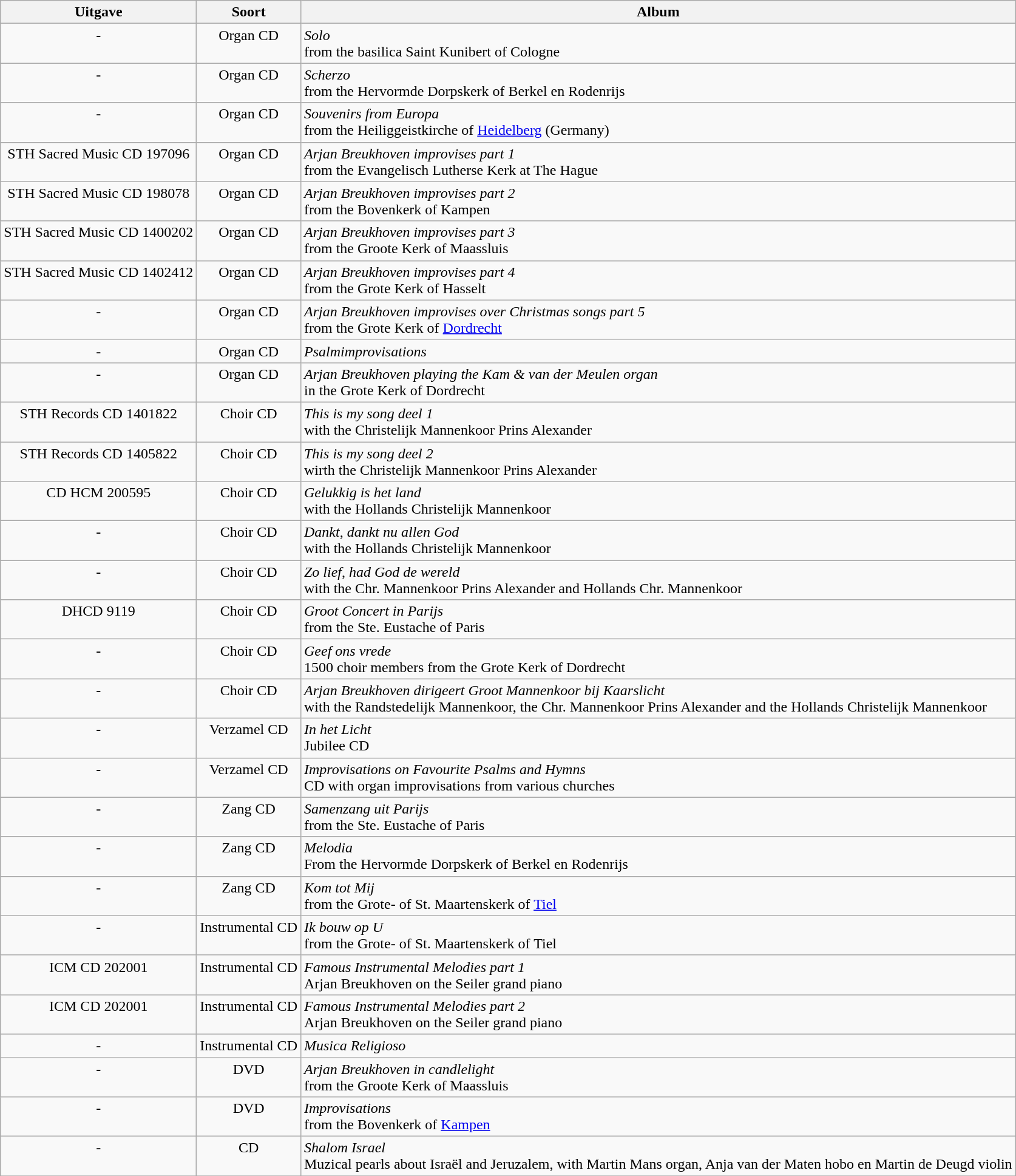<table class="wikitable">
<tr>
<th>Uitgave</th>
<th>Soort</th>
<th>Album</th>
</tr>
<tr>
<td align="center" valign="top">-</td>
<td align="center" valign="top">Organ CD</td>
<td align="left" valign="top"><em>Solo</em><br>from the basilica Saint Kunibert of Cologne</td>
</tr>
<tr>
<td align="center" valign="top">-</td>
<td align="center" valign="top">Organ CD</td>
<td align="left" valign="top"><em>Scherzo</em><br>from the Hervormde Dorpskerk of Berkel en Rodenrijs</td>
</tr>
<tr>
<td align="center" valign="top">-</td>
<td align="center" valign="top">Organ CD</td>
<td align="left" valign="top"><em>Souvenirs from Europa</em><br>from the Heiliggeistkirche of <a href='#'>Heidelberg</a> (Germany)</td>
</tr>
<tr>
<td align="center" valign="top">STH Sacred Music CD 197096</td>
<td align="center" valign="top">Organ CD</td>
<td align="left" valign="top"><em>Arjan Breukhoven improvises part 1</em><br>from the Evangelisch Lutherse Kerk at The Hague</td>
</tr>
<tr>
<td align="center" valign="top">STH Sacred Music CD 198078</td>
<td align="center" valign="top">Organ CD</td>
<td align="left" valign="top"><em>Arjan Breukhoven improvises part 2</em><br>from the Bovenkerk of Kampen</td>
</tr>
<tr>
<td align="center" valign="top">STH Sacred Music CD 1400202</td>
<td align="center" valign="top">Organ CD</td>
<td align="left" valign="top"><em>Arjan Breukhoven improvises part 3</em><br>from the Groote Kerk of Maassluis</td>
</tr>
<tr>
<td align="center" valign="top">STH Sacred Music CD 1402412</td>
<td align="center" valign="top">Organ CD</td>
<td align="left" valign="top"><em>Arjan Breukhoven improvises part 4</em><br>from the Grote Kerk of Hasselt</td>
</tr>
<tr>
<td align="center" valign="top">-</td>
<td align="center" valign="top">Organ CD</td>
<td align="left" valign="top"><em>Arjan Breukhoven improvises over Christmas songs part 5</em><br>from the Grote Kerk of <a href='#'>Dordrecht</a></td>
</tr>
<tr>
<td align="center" valign="top">-</td>
<td align="center" valign="top">Organ CD</td>
<td align="left" valign="top"><em>Psalmimprovisations</em></td>
</tr>
<tr>
<td align="center" valign="top">-</td>
<td align="center" valign="top">Organ CD</td>
<td align="left" valign="top"><em>Arjan Breukhoven playing the Kam & van der Meulen organ</em><br>in the Grote Kerk of Dordrecht</td>
</tr>
<tr>
<td align="center" valign="top">STH Records CD 1401822</td>
<td align="center" valign="top">Choir CD</td>
<td align="left" valign="top"><em>This is my song deel 1</em><br>with the Christelijk Mannenkoor Prins Alexander</td>
</tr>
<tr>
<td align="center" valign="top">STH Records CD 1405822</td>
<td align="center" valign="top">Choir CD</td>
<td align="left" valign="top"><em>This is my song deel 2</em><br>wirth the Christelijk Mannenkoor Prins Alexander</td>
</tr>
<tr>
<td align="center" valign="top">CD HCM 200595</td>
<td align="center" valign="top">Choir CD</td>
<td align="left" valign="top"><em>Gelukkig is het land</em><br>with the Hollands Christelijk Mannenkoor</td>
</tr>
<tr>
<td align="center" valign="top">-</td>
<td align="center" valign="top">Choir CD</td>
<td align="left" valign="top"><em>Dankt, dankt nu allen God</em><br>with the Hollands Christelijk Mannenkoor</td>
</tr>
<tr>
<td align="center" valign="top">-</td>
<td align="center" valign="top">Choir CD</td>
<td align="left" valign="top"><em>Zo lief, had God de wereld</em><br>with the Chr. Mannenkoor Prins Alexander and Hollands Chr. Mannenkoor</td>
</tr>
<tr>
<td align="center" valign="top">DHCD 9119</td>
<td align="center" valign="top">Choir CD</td>
<td align="left" valign="top"><em>Groot Concert in Parijs</em><br>from the Ste. Eustache of Paris</td>
</tr>
<tr>
<td align="center" valign="top">-</td>
<td align="center" valign="top">Choir CD</td>
<td align="left" valign="top"><em>Geef ons vrede</em><br>1500 choir members from the Grote Kerk of Dordrecht</td>
</tr>
<tr>
<td align="center" valign="top">-</td>
<td align="center" valign="top">Choir CD</td>
<td align="left" valign="top"><em>Arjan Breukhoven dirigeert Groot Mannenkoor bij Kaarslicht</em><br>with the Randstedelijk Mannenkoor, the Chr. Mannenkoor Prins Alexander and the Hollands Christelijk Mannenkoor</td>
</tr>
<tr>
<td align="center" valign="top">-</td>
<td align="center" valign="top">Verzamel CD</td>
<td align="left" valign="top"><em>In het Licht</em><br>Jubilee CD</td>
</tr>
<tr>
<td align="center" valign="top">-</td>
<td align="center" valign="top">Verzamel CD</td>
<td align="left" valign="top"><em>Improvisations on Favourite Psalms and Hymns</em><br>CD with organ improvisations from various churches</td>
</tr>
<tr>
<td align="center" valign="top">-</td>
<td align="center" valign="top">Zang CD</td>
<td align="left" valign="top"><em>Samenzang uit Parijs</em><br>from the Ste. Eustache of Paris</td>
</tr>
<tr>
<td align="center" valign="top">-</td>
<td align="center" valign="top">Zang CD</td>
<td align="left" valign="top"><em>Melodia</em><br>From the Hervormde Dorpskerk of Berkel en Rodenrijs</td>
</tr>
<tr>
<td align="center" valign="top">-</td>
<td align="center" valign="top">Zang CD</td>
<td align="left" valign="top"><em>Kom tot Mij</em><br>from the Grote- of St. Maartenskerk of <a href='#'>Tiel</a></td>
</tr>
<tr>
<td align="center" valign="top">-</td>
<td align="center" valign="top">Instrumental CD</td>
<td align="left" valign="top"><em>Ik bouw op U</em><br>from the Grote- of St. Maartenskerk of Tiel</td>
</tr>
<tr>
<td align="center" valign="top">ICM CD 202001</td>
<td align="center" valign="top">Instrumental CD</td>
<td align="left" valign="top"><em>Famous Instrumental Melodies part 1</em><br>Arjan Breukhoven on the Seiler grand piano</td>
</tr>
<tr>
<td align="center" valign="top">ICM CD 202001</td>
<td align="center" valign="top">Instrumental CD</td>
<td align="left" valign="top"><em>Famous Instrumental Melodies part 2</em><br>Arjan Breukhoven on the Seiler grand piano</td>
</tr>
<tr>
<td align="center" valign="top">-</td>
<td align="center" valign="top">Instrumental CD</td>
<td align="left" valign="top"><em>Musica Religioso</em></td>
</tr>
<tr>
<td align="center" valign="top">-</td>
<td align="center" valign="top">DVD</td>
<td align="left" valign="top"><em>Arjan Breukhoven in candlelight </em><br>from the Groote Kerk of Maassluis</td>
</tr>
<tr>
<td align="center" valign="top">-</td>
<td align="center" valign="top">DVD</td>
<td align="left" valign="top"><em>Improvisations</em><br>from the Bovenkerk of <a href='#'>Kampen</a></td>
</tr>
<tr>
<td align="center" valign="top">-</td>
<td align="center" valign="top">CD</td>
<td align="left" valign="top"><em>Shalom Israel</em><br>Muzical pearls about Israël and Jeruzalem, with Martin Mans organ, Anja van der Maten hobo en Martin de Deugd violin</td>
</tr>
<tr>
</tr>
</table>
